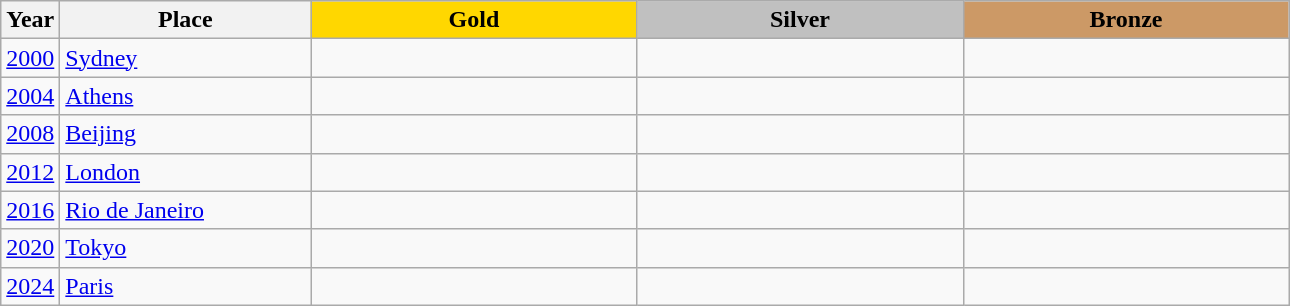<table class="wikitable">
<tr>
<th>Year</th>
<th width="160">Place</th>
<th style="background:gold"    width="210">Gold</th>
<th style="background:silver"  width="210">Silver</th>
<th style="background:#cc9966" width="210">Bronze</th>
</tr>
<tr>
<td><a href='#'>2000</a></td>
<td> <a href='#'>Sydney</a></td>
<td></td>
<td></td>
<td></td>
</tr>
<tr>
<td><a href='#'>2004</a></td>
<td> <a href='#'>Athens</a></td>
<td></td>
<td></td>
<td></td>
</tr>
<tr>
<td><a href='#'>2008</a></td>
<td> <a href='#'>Beijing</a></td>
<td></td>
<td></td>
<td></td>
</tr>
<tr>
<td><a href='#'>2012</a></td>
<td> <a href='#'>London</a></td>
<td></td>
<td></td>
<td></td>
</tr>
<tr>
<td><a href='#'>2016</a></td>
<td> <a href='#'>Rio de Janeiro</a></td>
<td></td>
<td></td>
<td></td>
</tr>
<tr>
<td><a href='#'>2020</a></td>
<td> <a href='#'>Tokyo</a></td>
<td></td>
<td></td>
<td></td>
</tr>
<tr>
<td><a href='#'>2024</a></td>
<td> <a href='#'>Paris</a></td>
<td></td>
<td></td>
<td></td>
</tr>
</table>
